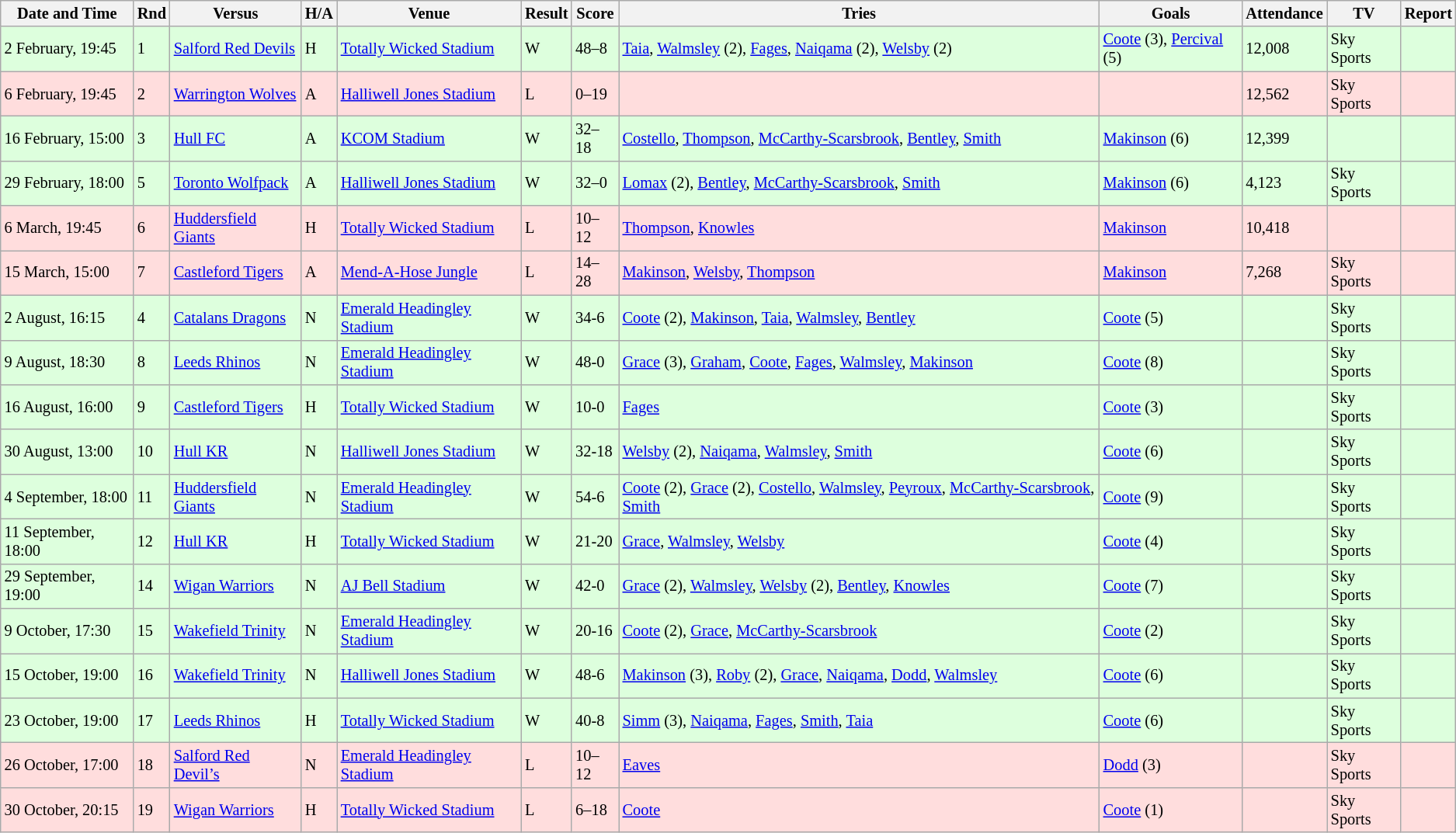<table class="wikitable" style="font-size:85%;">
<tr>
<th>Date and Time</th>
<th>Rnd</th>
<th>Versus</th>
<th>H/A</th>
<th>Venue</th>
<th>Result</th>
<th>Score</th>
<th>Tries</th>
<th>Goals</th>
<th>Attendance</th>
<th>TV</th>
<th>Report</th>
</tr>
<tr style="background:#ddffdd;" width=20 | >
<td>2 February, 19:45</td>
<td>1</td>
<td> <a href='#'>Salford Red Devils</a></td>
<td>H</td>
<td><a href='#'>Totally Wicked Stadium</a></td>
<td>W</td>
<td>48–8</td>
<td><a href='#'>Taia</a>, <a href='#'>Walmsley</a> (2), <a href='#'>Fages</a>, <a href='#'>Naiqama</a> (2), <a href='#'>Welsby</a> (2)</td>
<td><a href='#'>Coote</a> (3), <a href='#'>Percival</a> (5)</td>
<td>12,008</td>
<td>Sky Sports</td>
<td></td>
</tr>
<tr style="background:#ffdddd;" width=20 | >
<td>6 February, 19:45</td>
<td>2</td>
<td> <a href='#'>Warrington Wolves</a></td>
<td>A</td>
<td><a href='#'>Halliwell Jones Stadium</a></td>
<td>L</td>
<td>0–19</td>
<td></td>
<td></td>
<td>12,562</td>
<td>Sky Sports</td>
<td></td>
</tr>
<tr style="background:#ddffdd;" width=20 | >
<td>16 February, 15:00</td>
<td>3</td>
<td> <a href='#'>Hull FC</a></td>
<td>A</td>
<td><a href='#'>KCOM Stadium</a></td>
<td>W</td>
<td>32–18</td>
<td><a href='#'>Costello</a>, <a href='#'>Thompson</a>, <a href='#'>McCarthy-Scarsbrook</a>, <a href='#'>Bentley</a>, <a href='#'>Smith</a></td>
<td><a href='#'>Makinson</a> (6)</td>
<td>12,399</td>
<td></td>
<td></td>
</tr>
<tr style="background:#ddffdd;" width=20 | >
<td>29 February, 18:00</td>
<td>5</td>
<td> <a href='#'>Toronto Wolfpack</a></td>
<td>A</td>
<td><a href='#'>Halliwell Jones Stadium</a></td>
<td>W</td>
<td>32–0</td>
<td><a href='#'>Lomax</a> (2), <a href='#'>Bentley</a>, <a href='#'>McCarthy-Scarsbrook</a>, <a href='#'>Smith</a></td>
<td><a href='#'>Makinson</a> (6)</td>
<td>4,123</td>
<td>Sky Sports</td>
<td></td>
</tr>
<tr style="background:#ffdddd;" width=20 | >
<td>6 March, 19:45</td>
<td>6</td>
<td> <a href='#'>Huddersfield Giants</a></td>
<td>H</td>
<td><a href='#'>Totally Wicked Stadium</a></td>
<td>L</td>
<td>10–12</td>
<td><a href='#'>Thompson</a>, <a href='#'>Knowles</a></td>
<td><a href='#'>Makinson</a></td>
<td>10,418</td>
<td></td>
<td></td>
</tr>
<tr style="background:#ffdddd;" width=20 | >
<td>15 March, 15:00</td>
<td>7</td>
<td> <a href='#'>Castleford Tigers</a></td>
<td>A</td>
<td><a href='#'>Mend-A-Hose Jungle</a></td>
<td>L</td>
<td>14–28</td>
<td><a href='#'>Makinson</a>, <a href='#'>Welsby</a>, <a href='#'>Thompson</a></td>
<td><a href='#'>Makinson</a></td>
<td>7,268</td>
<td>Sky Sports</td>
<td></td>
</tr>
<tr style="background:#ddffdd;" width=20 | >
<td>2 August, 16:15</td>
<td>4</td>
<td> <a href='#'>Catalans Dragons</a></td>
<td>N</td>
<td><a href='#'>Emerald Headingley Stadium</a></td>
<td>W</td>
<td>34-6</td>
<td><a href='#'>Coote</a> (2), <a href='#'>Makinson</a>, <a href='#'>Taia</a>, <a href='#'>Walmsley</a>, <a href='#'>Bentley</a></td>
<td><a href='#'>Coote</a> (5)</td>
<td></td>
<td>Sky Sports</td>
<td></td>
</tr>
<tr style="background:#ddffdd;" width=20 | >
<td>9 August, 18:30 </td>
<td>8</td>
<td> <a href='#'>Leeds Rhinos</a></td>
<td>N</td>
<td><a href='#'>Emerald Headingley Stadium</a></td>
<td>W</td>
<td>48-0</td>
<td><a href='#'>Grace</a> (3), <a href='#'>Graham</a>, <a href='#'>Coote</a>, <a href='#'>Fages</a>, <a href='#'>Walmsley</a>, <a href='#'>Makinson</a></td>
<td><a href='#'>Coote</a> (8)</td>
<td></td>
<td>Sky Sports</td>
<td></td>
</tr>
<tr style="background:#ddffdd;" width=20 | >
<td>16 August, 16:00 </td>
<td>9</td>
<td> <a href='#'>Castleford Tigers</a></td>
<td>H</td>
<td><a href='#'>Totally Wicked Stadium</a></td>
<td>W</td>
<td>10-0</td>
<td><a href='#'>Fages</a></td>
<td><a href='#'>Coote</a> (3)</td>
<td></td>
<td>Sky Sports</td>
<td></td>
</tr>
<tr style="background:#ddffdd;" width=20 | >
<td>30 August, 13:00</td>
<td>10</td>
<td> <a href='#'>Hull KR</a></td>
<td>N</td>
<td><a href='#'>Halliwell Jones Stadium</a></td>
<td>W</td>
<td>32-18</td>
<td><a href='#'>Welsby</a> (2), <a href='#'>Naiqama</a>, <a href='#'>Walmsley</a>, <a href='#'>Smith</a></td>
<td><a href='#'>Coote</a> (6)</td>
<td></td>
<td>Sky Sports</td>
<td></td>
</tr>
<tr style="background:#ddffdd;" width=20 | >
<td>4 September, 18:00</td>
<td>11</td>
<td> <a href='#'>Huddersfield Giants</a></td>
<td>N</td>
<td><a href='#'>Emerald Headingley Stadium</a></td>
<td>W</td>
<td>54-6</td>
<td><a href='#'>Coote</a> (2), <a href='#'>Grace</a> (2), <a href='#'>Costello</a>, <a href='#'>Walmsley</a>, <a href='#'>Peyroux</a>, <a href='#'>McCarthy-Scarsbrook</a>, <a href='#'>Smith</a></td>
<td><a href='#'>Coote</a> (9)</td>
<td></td>
<td>Sky Sports</td>
<td></td>
</tr>
<tr style="background:#ddffdd;" width=20 | >
<td>11 September, 18:00</td>
<td>12</td>
<td> <a href='#'>Hull KR</a></td>
<td>H</td>
<td><a href='#'>Totally Wicked Stadium</a></td>
<td>W</td>
<td>21-20</td>
<td><a href='#'>Grace</a>, <a href='#'>Walmsley</a>, <a href='#'>Welsby</a></td>
<td><a href='#'>Coote</a> (4)</td>
<td></td>
<td>Sky Sports</td>
<td></td>
</tr>
<tr style="background:#ddffdd;" width=20 | >
<td>29 September, 19:00</td>
<td>14</td>
<td> <a href='#'>Wigan Warriors</a></td>
<td>N</td>
<td><a href='#'>AJ Bell Stadium</a></td>
<td>W</td>
<td>42-0</td>
<td><a href='#'>Grace</a> (2), <a href='#'>Walmsley</a>, <a href='#'>Welsby</a> (2), <a href='#'>Bentley</a>, <a href='#'>Knowles</a></td>
<td><a href='#'>Coote</a> (7)</td>
<td></td>
<td>Sky Sports</td>
<td></td>
</tr>
<tr style="background:#ddffdd;" width=20 | >
<td>9 October, 17:30</td>
<td>15</td>
<td> <a href='#'>Wakefield Trinity</a></td>
<td>N</td>
<td><a href='#'>Emerald Headingley Stadium</a></td>
<td>W</td>
<td>20-16</td>
<td><a href='#'>Coote</a> (2), <a href='#'>Grace</a>, <a href='#'>McCarthy-Scarsbrook</a></td>
<td><a href='#'>Coote</a> (2)</td>
<td></td>
<td>Sky Sports</td>
<td></td>
</tr>
<tr style="background:#ddffdd;" width=20 | >
<td>15 October, 19:00</td>
<td>16</td>
<td> <a href='#'>Wakefield Trinity</a></td>
<td>N</td>
<td><a href='#'>Halliwell Jones Stadium</a></td>
<td>W</td>
<td>48-6</td>
<td><a href='#'>Makinson</a> (3), <a href='#'>Roby</a> (2), <a href='#'>Grace</a>, <a href='#'>Naiqama</a>, <a href='#'>Dodd</a>, <a href='#'>Walmsley</a></td>
<td><a href='#'>Coote</a> (6)</td>
<td></td>
<td>Sky Sports</td>
<td></td>
</tr>
<tr style="background:#ddffdd;" width=20 | >
<td>23 October, 19:00</td>
<td>17</td>
<td> <a href='#'>Leeds Rhinos</a></td>
<td>H</td>
<td><a href='#'>Totally Wicked Stadium</a></td>
<td>W</td>
<td>40-8</td>
<td><a href='#'>Simm</a> (3), <a href='#'>Naiqama</a>, <a href='#'>Fages</a>, <a href='#'>Smith</a>, <a href='#'>Taia</a></td>
<td><a href='#'>Coote</a> (6)</td>
<td></td>
<td>Sky Sports</td>
<td></td>
</tr>
<tr style="background:#ffdddd;" width=20 | >
<td>26 October, 17:00</td>
<td>18</td>
<td> <a href='#'>Salford Red Devil’s</a></td>
<td>N</td>
<td><a href='#'>Emerald Headingley Stadium</a></td>
<td>L</td>
<td>10–12</td>
<td><a href='#'>Eaves</a></td>
<td><a href='#'>Dodd</a> (3)</td>
<td></td>
<td>Sky Sports</td>
<td></td>
</tr>
<tr style="background:#ffdddd;" width=20 | >
<td>30 October, 20:15</td>
<td>19</td>
<td> <a href='#'>Wigan Warriors</a></td>
<td>H</td>
<td><a href='#'>Totally Wicked Stadium</a></td>
<td>L</td>
<td>6–18</td>
<td><a href='#'>Coote</a></td>
<td><a href='#'>Coote</a> (1)</td>
<td></td>
<td>Sky Sports</td>
<td><br></td>
</tr>
</table>
